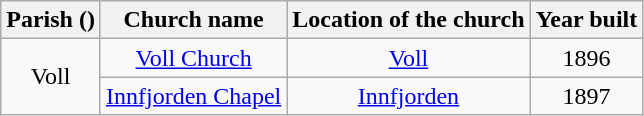<table class="wikitable" style="text-align:center">
<tr>
<th>Parish ()</th>
<th>Church name</th>
<th>Location of the church</th>
<th>Year built</th>
</tr>
<tr>
<td rowspan="2">Voll</td>
<td><a href='#'>Voll Church</a></td>
<td><a href='#'>Voll</a></td>
<td>1896</td>
</tr>
<tr>
<td><a href='#'>Innfjorden Chapel</a></td>
<td><a href='#'>Innfjorden</a></td>
<td>1897</td>
</tr>
</table>
